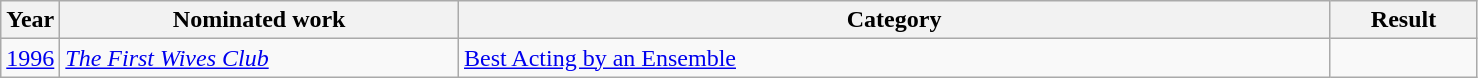<table class=wikitable>
<tr>
<th width=4%>Year</th>
<th width=27%>Nominated work</th>
<th width=59%>Category</th>
<th width=10%>Result</th>
</tr>
<tr>
<td><a href='#'>1996</a></td>
<td><em><a href='#'>The First Wives Club</a></em></td>
<td><a href='#'>Best Acting by an Ensemble</a></td>
<td></td>
</tr>
</table>
